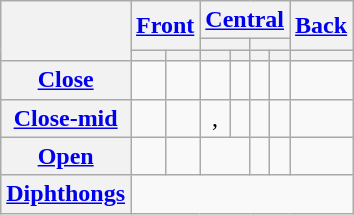<table class="wikitable" style="text-align: center;">
<tr>
<th rowspan="3"></th>
<th rowspan="2" colspan="2"><a href='#'>Front</a></th>
<th colspan="4"><a href='#'>Central</a></th>
<th rowspan="2"><a href='#'>Back</a></th>
</tr>
<tr>
<th colspan="2"></th>
<th colspan="2"></th>
</tr>
<tr>
<th></th>
<th></th>
<th></th>
<th></th>
<th></th>
<th></th>
<th></th>
</tr>
<tr>
<th><a href='#'>Close</a></th>
<td></td>
<td></td>
<td></td>
<td></td>
<td></td>
<td></td>
<td></td>
</tr>
<tr>
<th><a href='#'>Close-mid</a></th>
<td></td>
<td></td>
<td>, </td>
<td></td>
<td></td>
<td></td>
<td></td>
</tr>
<tr>
<th><a href='#'>Open</a></th>
<td></td>
<td></td>
<td colspan="2"></td>
<td></td>
<td></td>
<td></td>
</tr>
<tr>
<th><a href='#'>Diphthongs</a></th>
<td colspan="7">      </td>
</tr>
</table>
